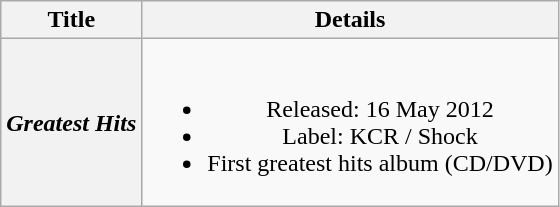<table class="wikitable plainrowheaders" style="text-align:center;">
<tr>
<th>Title</th>
<th>Details</th>
</tr>
<tr>
<th scope="row"><em>Greatest Hits</em></th>
<td><br><ul><li>Released: 16 May 2012</li><li>Label: KCR / Shock</li><li>First greatest hits album (CD/DVD)</li></ul></td>
</tr>
</table>
